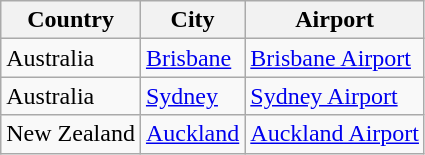<table class="wikitable sortable">
<tr>
<th>Country</th>
<th>City</th>
<th>Airport</th>
</tr>
<tr>
<td>Australia</td>
<td><a href='#'>Brisbane</a></td>
<td><a href='#'>Brisbane Airport</a></td>
</tr>
<tr>
<td>Australia</td>
<td><a href='#'>Sydney</a></td>
<td><a href='#'>Sydney Airport</a></td>
</tr>
<tr>
<td>New Zealand</td>
<td><a href='#'>Auckland</a></td>
<td><a href='#'>Auckland Airport</a></td>
</tr>
</table>
